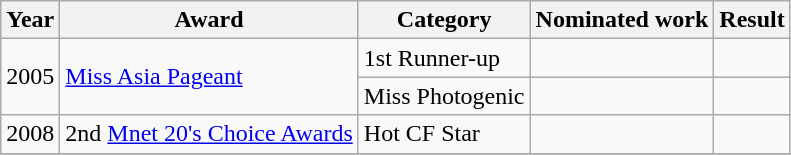<table class="wikitable">
<tr>
<th>Year</th>
<th>Award</th>
<th>Category</th>
<th>Nominated work</th>
<th>Result</th>
</tr>
<tr>
<td rowspan=2>2005</td>
<td rowspan=2><a href='#'>Miss Asia Pageant</a></td>
<td>1st Runner-up</td>
<td></td>
<td></td>
</tr>
<tr>
<td>Miss Photogenic</td>
<td></td>
<td></td>
</tr>
<tr>
<td>2008</td>
<td>2nd <a href='#'>Mnet 20's Choice Awards</a></td>
<td>Hot CF Star</td>
<td></td>
<td></td>
</tr>
<tr>
</tr>
</table>
